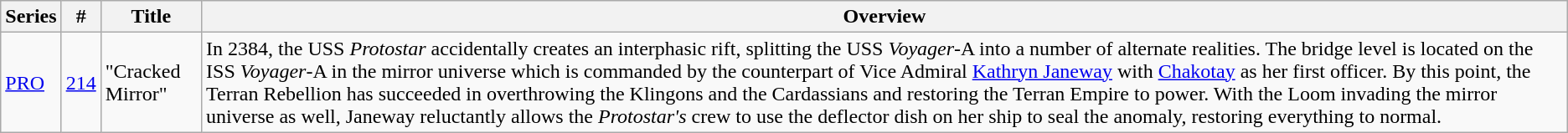<table class="wikitable">
<tr>
<th>Series</th>
<th>#</th>
<th>Title</th>
<th>Overview</th>
</tr>
<tr>
<td><a href='#'>PRO</a></td>
<td><a href='#'>214</a></td>
<td>"Cracked Mirror"</td>
<td>In 2384, the USS <em>Protostar</em> accidentally creates an interphasic rift, splitting the USS <em>Voyager</em>-A into a number of alternate realities. The bridge level is located on the ISS <em>Voyager</em>-A in the mirror universe which is commanded by the counterpart of Vice Admiral <a href='#'>Kathryn Janeway</a> with <a href='#'>Chakotay</a> as her first officer. By this point, the Terran Rebellion has succeeded in overthrowing the Klingons and the Cardassians and restoring the Terran Empire to power. With the Loom invading the mirror universe as well, Janeway reluctantly allows the <em>Protostar's</em> crew to use the deflector dish on her ship to seal the anomaly, restoring everything to normal.</td>
</tr>
</table>
